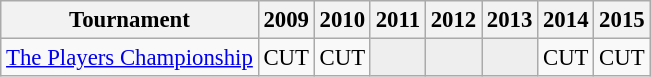<table class="wikitable" style="font-size:95%;text-align:center;">
<tr>
<th>Tournament</th>
<th>2009</th>
<th>2010</th>
<th>2011</th>
<th>2012</th>
<th>2013</th>
<th>2014</th>
<th>2015</th>
</tr>
<tr>
<td align=left><a href='#'>The Players Championship</a></td>
<td>CUT</td>
<td>CUT</td>
<td style="background:#eeeeee;"></td>
<td style="background:#eeeeee;"></td>
<td style="background:#eeeeee;"></td>
<td>CUT</td>
<td>CUT</td>
</tr>
</table>
